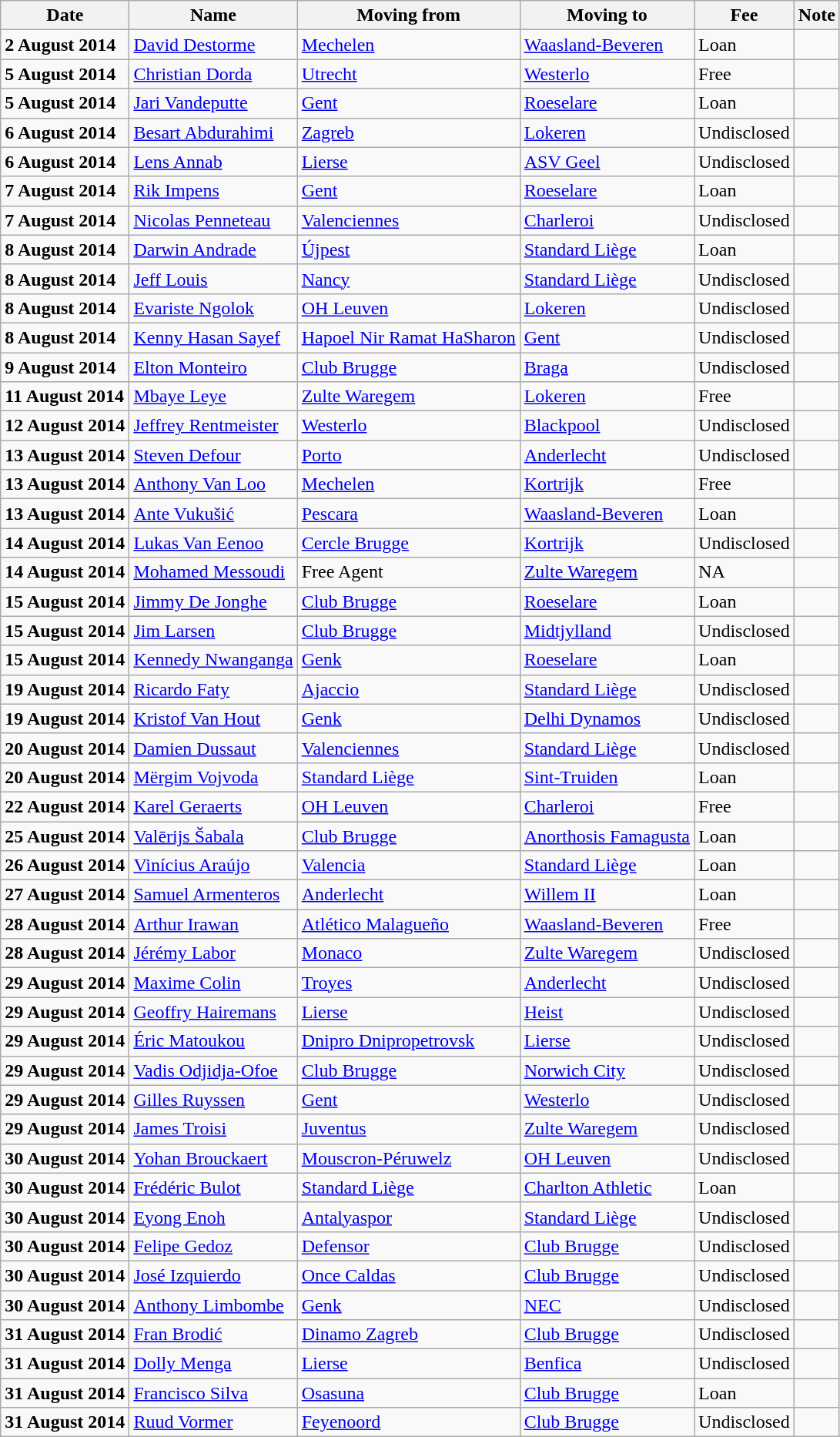<table class="wikitable sortable">
<tr>
<th>Date</th>
<th>Name</th>
<th>Moving from</th>
<th>Moving to</th>
<th>Fee</th>
<th>Note</th>
</tr>
<tr>
<td><strong>2 August 2014</strong></td>
<td><a href='#'>David Destorme</a></td>
<td><a href='#'>Mechelen</a></td>
<td><a href='#'>Waasland-Beveren</a></td>
<td>Loan </td>
<td></td>
</tr>
<tr>
<td><strong>5 August 2014</strong></td>
<td> <a href='#'>Christian Dorda</a></td>
<td> <a href='#'>Utrecht</a></td>
<td><a href='#'>Westerlo</a></td>
<td>Free </td>
<td></td>
</tr>
<tr>
<td><strong>5 August 2014</strong></td>
<td><a href='#'>Jari Vandeputte</a></td>
<td><a href='#'>Gent</a></td>
<td><a href='#'>Roeselare</a></td>
<td>Loan </td>
<td></td>
</tr>
<tr>
<td><strong>6 August 2014</strong></td>
<td> <a href='#'>Besart Abdurahimi</a></td>
<td> <a href='#'>Zagreb</a></td>
<td><a href='#'>Lokeren</a></td>
<td>Undisclosed </td>
<td></td>
</tr>
<tr>
<td><strong>6 August 2014</strong></td>
<td><a href='#'>Lens Annab</a></td>
<td><a href='#'>Lierse</a></td>
<td><a href='#'>ASV Geel</a></td>
<td>Undisclosed </td>
<td></td>
</tr>
<tr>
<td><strong>7 August 2014</strong></td>
<td><a href='#'>Rik Impens</a></td>
<td><a href='#'>Gent</a></td>
<td><a href='#'>Roeselare</a></td>
<td>Loan </td>
<td></td>
</tr>
<tr>
<td><strong>7 August 2014</strong></td>
<td> <a href='#'>Nicolas Penneteau</a></td>
<td> <a href='#'>Valenciennes</a></td>
<td><a href='#'>Charleroi</a></td>
<td>Undisclosed </td>
<td></td>
</tr>
<tr>
<td><strong>8 August 2014</strong></td>
<td> <a href='#'>Darwin Andrade</a></td>
<td> <a href='#'>Újpest</a></td>
<td><a href='#'>Standard Liège</a></td>
<td>Loan </td>
<td></td>
</tr>
<tr>
<td><strong>8 August 2014</strong></td>
<td> <a href='#'>Jeff Louis</a></td>
<td> <a href='#'>Nancy</a></td>
<td><a href='#'>Standard Liège</a></td>
<td>Undisclosed </td>
<td></td>
</tr>
<tr>
<td><strong>8 August 2014</strong></td>
<td><a href='#'>Evariste Ngolok</a></td>
<td><a href='#'>OH Leuven</a></td>
<td><a href='#'>Lokeren</a></td>
<td>Undisclosed </td>
<td></td>
</tr>
<tr>
<td><strong>8 August 2014</strong></td>
<td> <a href='#'>Kenny Hasan Sayef</a></td>
<td> <a href='#'>Hapoel Nir Ramat HaSharon</a></td>
<td><a href='#'>Gent</a></td>
<td>Undisclosed </td>
<td></td>
</tr>
<tr>
<td><strong>9 August 2014</strong></td>
<td> <a href='#'>Elton Monteiro</a></td>
<td><a href='#'>Club Brugge</a></td>
<td> <a href='#'>Braga</a></td>
<td>Undisclosed </td>
<td></td>
</tr>
<tr>
<td><strong>11 August 2014</strong></td>
<td> <a href='#'>Mbaye Leye</a></td>
<td><a href='#'>Zulte Waregem</a></td>
<td><a href='#'>Lokeren</a></td>
<td>Free </td>
<td></td>
</tr>
<tr>
<td><strong>12 August 2014</strong></td>
<td><a href='#'>Jeffrey Rentmeister</a></td>
<td><a href='#'>Westerlo</a></td>
<td> <a href='#'>Blackpool</a></td>
<td>Undisclosed </td>
<td></td>
</tr>
<tr>
<td><strong>13 August 2014</strong></td>
<td><a href='#'>Steven Defour</a></td>
<td> <a href='#'>Porto</a></td>
<td><a href='#'>Anderlecht</a></td>
<td>Undisclosed </td>
<td></td>
</tr>
<tr>
<td><strong>13 August 2014</strong></td>
<td><a href='#'>Anthony Van Loo</a></td>
<td><a href='#'>Mechelen</a></td>
<td><a href='#'>Kortrijk</a></td>
<td>Free </td>
<td></td>
</tr>
<tr>
<td><strong>13 August 2014</strong></td>
<td> <a href='#'>Ante Vukušić</a></td>
<td> <a href='#'>Pescara</a></td>
<td><a href='#'>Waasland-Beveren</a></td>
<td>Loan </td>
<td></td>
</tr>
<tr>
<td><strong>14 August 2014</strong></td>
<td><a href='#'>Lukas Van Eenoo</a></td>
<td><a href='#'>Cercle Brugge</a></td>
<td><a href='#'>Kortrijk</a></td>
<td>Undisclosed </td>
<td></td>
</tr>
<tr>
<td><strong>14 August 2014</strong></td>
<td><a href='#'>Mohamed Messoudi</a></td>
<td>Free Agent</td>
<td><a href='#'>Zulte Waregem</a></td>
<td>NA </td>
<td align=center></td>
</tr>
<tr>
<td><strong>15 August 2014</strong></td>
<td><a href='#'>Jimmy De Jonghe</a></td>
<td><a href='#'>Club Brugge</a></td>
<td><a href='#'>Roeselare</a></td>
<td>Loan </td>
<td></td>
</tr>
<tr>
<td><strong>15 August 2014</strong></td>
<td> <a href='#'>Jim Larsen</a></td>
<td><a href='#'>Club Brugge</a></td>
<td> <a href='#'>Midtjylland</a></td>
<td>Undisclosed </td>
<td></td>
</tr>
<tr>
<td><strong>15 August 2014</strong></td>
<td> <a href='#'>Kennedy Nwanganga</a></td>
<td><a href='#'>Genk</a></td>
<td><a href='#'>Roeselare</a></td>
<td>Loan </td>
<td></td>
</tr>
<tr>
<td><strong>19 August 2014</strong></td>
<td> <a href='#'>Ricardo Faty</a></td>
<td> <a href='#'>Ajaccio</a></td>
<td><a href='#'>Standard Liège</a></td>
<td>Undisclosed </td>
<td></td>
</tr>
<tr>
<td><strong>19 August 2014</strong></td>
<td><a href='#'>Kristof Van Hout</a></td>
<td><a href='#'>Genk</a></td>
<td> <a href='#'>Delhi Dynamos</a></td>
<td>Undisclosed </td>
<td></td>
</tr>
<tr>
<td><strong>20 August 2014</strong></td>
<td> <a href='#'>Damien Dussaut</a></td>
<td> <a href='#'>Valenciennes</a></td>
<td><a href='#'>Standard Liège</a></td>
<td>Undisclosed </td>
<td></td>
</tr>
<tr>
<td><strong>20 August 2014</strong></td>
<td> <a href='#'>Mërgim Vojvoda</a></td>
<td><a href='#'>Standard Liège</a></td>
<td><a href='#'>Sint-Truiden</a></td>
<td>Loan </td>
<td></td>
</tr>
<tr>
<td><strong>22 August 2014</strong></td>
<td><a href='#'>Karel Geraerts</a></td>
<td><a href='#'>OH Leuven</a></td>
<td><a href='#'>Charleroi</a></td>
<td>Free </td>
<td></td>
</tr>
<tr>
<td><strong>25 August 2014</strong></td>
<td> <a href='#'>Valērijs Šabala</a></td>
<td><a href='#'>Club Brugge</a></td>
<td> <a href='#'>Anorthosis Famagusta</a></td>
<td>Loan </td>
<td></td>
</tr>
<tr>
<td><strong>26 August 2014</strong></td>
<td> <a href='#'>Vinícius Araújo</a></td>
<td> <a href='#'>Valencia</a></td>
<td><a href='#'>Standard Liège</a></td>
<td>Loan </td>
<td></td>
</tr>
<tr>
<td><strong>27 August 2014</strong></td>
<td> <a href='#'>Samuel Armenteros</a></td>
<td><a href='#'>Anderlecht</a></td>
<td> <a href='#'>Willem II</a></td>
<td>Loan </td>
<td></td>
</tr>
<tr>
<td><strong>28 August 2014</strong></td>
<td> <a href='#'>Arthur Irawan</a></td>
<td> <a href='#'>Atlético Malagueño</a></td>
<td><a href='#'>Waasland-Beveren</a></td>
<td>Free </td>
<td></td>
</tr>
<tr>
<td><strong>28 August 2014</strong></td>
<td> <a href='#'>Jérémy Labor</a></td>
<td> <a href='#'>Monaco</a></td>
<td><a href='#'>Zulte Waregem</a></td>
<td>Undisclosed </td>
<td></td>
</tr>
<tr>
<td><strong>29 August 2014</strong></td>
<td> <a href='#'>Maxime Colin</a></td>
<td> <a href='#'>Troyes</a></td>
<td><a href='#'>Anderlecht</a></td>
<td>Undisclosed </td>
<td></td>
</tr>
<tr>
<td><strong>29 August 2014</strong></td>
<td><a href='#'>Geoffry Hairemans</a></td>
<td><a href='#'>Lierse</a></td>
<td><a href='#'>Heist</a></td>
<td>Undisclosed </td>
<td></td>
</tr>
<tr>
<td><strong>29 August 2014</strong></td>
<td> <a href='#'>Éric Matoukou</a></td>
<td> <a href='#'>Dnipro Dnipropetrovsk</a></td>
<td><a href='#'>Lierse</a></td>
<td>Undisclosed </td>
<td align=center></td>
</tr>
<tr>
<td><strong>29 August 2014</strong></td>
<td><a href='#'>Vadis Odjidja-Ofoe</a></td>
<td><a href='#'>Club Brugge</a></td>
<td> <a href='#'>Norwich City</a></td>
<td>Undisclosed </td>
<td></td>
</tr>
<tr>
<td><strong>29 August 2014</strong></td>
<td><a href='#'>Gilles Ruyssen</a></td>
<td><a href='#'>Gent</a></td>
<td><a href='#'>Westerlo</a></td>
<td>Undisclosed </td>
<td></td>
</tr>
<tr>
<td><strong>29 August 2014</strong></td>
<td> <a href='#'>James Troisi</a></td>
<td> <a href='#'>Juventus</a></td>
<td><a href='#'>Zulte Waregem</a></td>
<td>Undisclosed </td>
<td></td>
</tr>
<tr>
<td><strong>30 August 2014</strong></td>
<td><a href='#'>Yohan Brouckaert</a></td>
<td><a href='#'>Mouscron-Péruwelz</a></td>
<td><a href='#'>OH Leuven</a></td>
<td>Undisclosed </td>
<td></td>
</tr>
<tr>
<td><strong>30 August 2014</strong></td>
<td> <a href='#'>Frédéric Bulot</a></td>
<td><a href='#'>Standard Liège</a></td>
<td> <a href='#'>Charlton Athletic</a></td>
<td>Loan </td>
<td></td>
</tr>
<tr>
<td><strong>30 August 2014</strong></td>
<td> <a href='#'>Eyong Enoh</a></td>
<td> <a href='#'>Antalyaspor</a></td>
<td><a href='#'>Standard Liège</a></td>
<td>Undisclosed </td>
<td></td>
</tr>
<tr>
<td><strong>30 August 2014</strong></td>
<td> <a href='#'>Felipe Gedoz</a></td>
<td> <a href='#'>Defensor</a></td>
<td><a href='#'>Club Brugge</a></td>
<td>Undisclosed </td>
<td></td>
</tr>
<tr>
<td><strong>30 August 2014</strong></td>
<td> <a href='#'>José Izquierdo</a></td>
<td> <a href='#'>Once Caldas</a></td>
<td><a href='#'>Club Brugge</a></td>
<td>Undisclosed </td>
<td></td>
</tr>
<tr>
<td><strong>30 August 2014</strong></td>
<td><a href='#'>Anthony Limbombe</a></td>
<td><a href='#'>Genk</a></td>
<td> <a href='#'>NEC</a></td>
<td>Undisclosed </td>
<td></td>
</tr>
<tr>
<td><strong>31 August 2014</strong></td>
<td> <a href='#'>Fran Brodić</a></td>
<td> <a href='#'>Dinamo Zagreb</a></td>
<td><a href='#'>Club Brugge</a></td>
<td>Undisclosed </td>
<td></td>
</tr>
<tr>
<td><strong>31 August 2014</strong></td>
<td><a href='#'>Dolly Menga</a></td>
<td><a href='#'>Lierse</a></td>
<td> <a href='#'>Benfica</a></td>
<td>Undisclosed </td>
<td></td>
</tr>
<tr>
<td><strong>31 August 2014</strong></td>
<td> <a href='#'>Francisco Silva</a></td>
<td> <a href='#'>Osasuna</a></td>
<td><a href='#'>Club Brugge</a></td>
<td>Loan </td>
<td></td>
</tr>
<tr>
<td><strong>31 August 2014</strong></td>
<td> <a href='#'>Ruud Vormer</a></td>
<td> <a href='#'>Feyenoord</a></td>
<td><a href='#'>Club Brugge</a></td>
<td>Undisclosed </td>
<td></td>
</tr>
</table>
